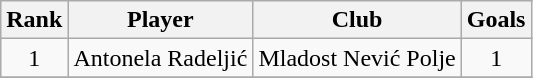<table class="wikitable" style="text-align: center;">
<tr>
<th>Rank</th>
<th>Player</th>
<th>Club</th>
<th>Goals</th>
</tr>
<tr>
<td rowspan="1">1</td>
<td align="left">Antonela Radeljić</td>
<td align="left"> Mladost Nević Polje</td>
<td rowspan="1">1</td>
</tr>
<tr>
</tr>
</table>
